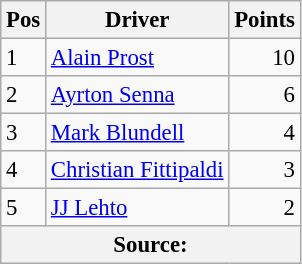<table class="wikitable" style="font-size: 95%;">
<tr>
<th>Pos</th>
<th>Driver</th>
<th>Points</th>
</tr>
<tr>
<td>1</td>
<td> <a href='#'>Alain Prost</a></td>
<td align="right">10</td>
</tr>
<tr>
<td>2</td>
<td> <a href='#'>Ayrton Senna</a></td>
<td align="right">6</td>
</tr>
<tr>
<td>3</td>
<td> <a href='#'>Mark Blundell</a></td>
<td align="right">4</td>
</tr>
<tr>
<td>4</td>
<td> <a href='#'>Christian Fittipaldi</a></td>
<td align="right">3</td>
</tr>
<tr>
<td>5</td>
<td> <a href='#'>JJ Lehto</a></td>
<td align="right">2</td>
</tr>
<tr>
<th colspan=4>Source: </th>
</tr>
</table>
